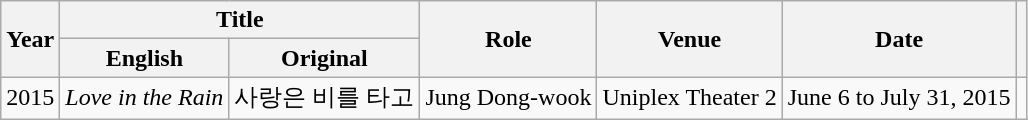<table class="wikitable">
<tr>
<th rowspan="2">Year</th>
<th colspan="2">Title</th>
<th rowspan="2">Role</th>
<th rowspan="2">Venue</th>
<th rowspan="2">Date</th>
<th rowspan="2" class="unsortable"></th>
</tr>
<tr>
<th>English</th>
<th>Original</th>
</tr>
<tr>
<td>2015</td>
<td><em>Love in the Rain</em></td>
<td>사랑은 비를 타고</td>
<td>Jung Dong-wook</td>
<td>Uniplex Theater 2</td>
<td>June 6 to July 31, 2015</td>
<td></td>
</tr>
</table>
